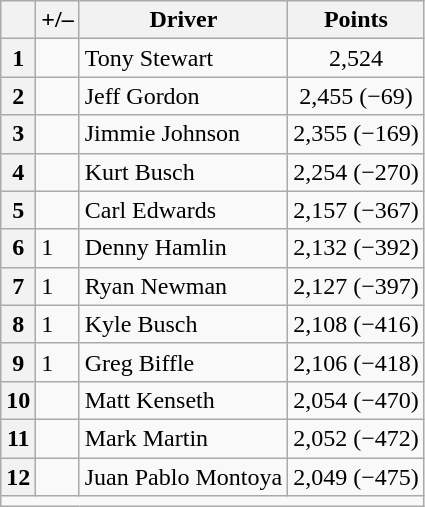<table class="wikitable">
<tr>
<th scope="col"></th>
<th scope="col">+/–</th>
<th scope="col">Driver</th>
<th scope="col">Points</th>
</tr>
<tr>
<th scope="row">1</th>
<td align="left"></td>
<td>Tony Stewart</td>
<td style="text-align:center;">2,524</td>
</tr>
<tr>
<th scope="row">2</th>
<td align="left"></td>
<td>Jeff Gordon</td>
<td style="text-align:center;">2,455 (−69)</td>
</tr>
<tr>
<th scope="row">3</th>
<td align="left"></td>
<td>Jimmie Johnson</td>
<td style="text-align:center;">2,355 (−169)</td>
</tr>
<tr>
<th scope="row">4</th>
<td align="left"></td>
<td>Kurt Busch</td>
<td style="text-align:center;">2,254 (−270)</td>
</tr>
<tr>
<th scope="row">5</th>
<td align="left"></td>
<td>Carl Edwards</td>
<td style="text-align:center;">2,157 (−367)</td>
</tr>
<tr>
<th scope="row">6</th>
<td align="left"> 1</td>
<td>Denny Hamlin</td>
<td style="text-align:center;">2,132 (−392)</td>
</tr>
<tr>
<th scope="row">7</th>
<td align="left"> 1</td>
<td>Ryan Newman</td>
<td style="text-align:center;">2,127 (−397)</td>
</tr>
<tr>
<th scope="row">8</th>
<td align="left"> 1</td>
<td>Kyle Busch</td>
<td style="text-align:center;">2,108 (−416)</td>
</tr>
<tr>
<th scope="row">9</th>
<td align="left"> 1</td>
<td>Greg Biffle</td>
<td style="text-align:center;">2,106 (−418)</td>
</tr>
<tr>
<th scope="row">10</th>
<td align="left"></td>
<td>Matt Kenseth</td>
<td style="text-align:center;">2,054 (−470)</td>
</tr>
<tr>
<th scope="row">11</th>
<td align="left"></td>
<td>Mark Martin</td>
<td style="text-align:center;">2,052 (−472)</td>
</tr>
<tr>
<th scope="row">12</th>
<td align="left"></td>
<td>Juan Pablo Montoya</td>
<td style="text-align:center;">2,049 (−475)</td>
</tr>
<tr class="sortbottom">
<td colspan="9"></td>
</tr>
</table>
